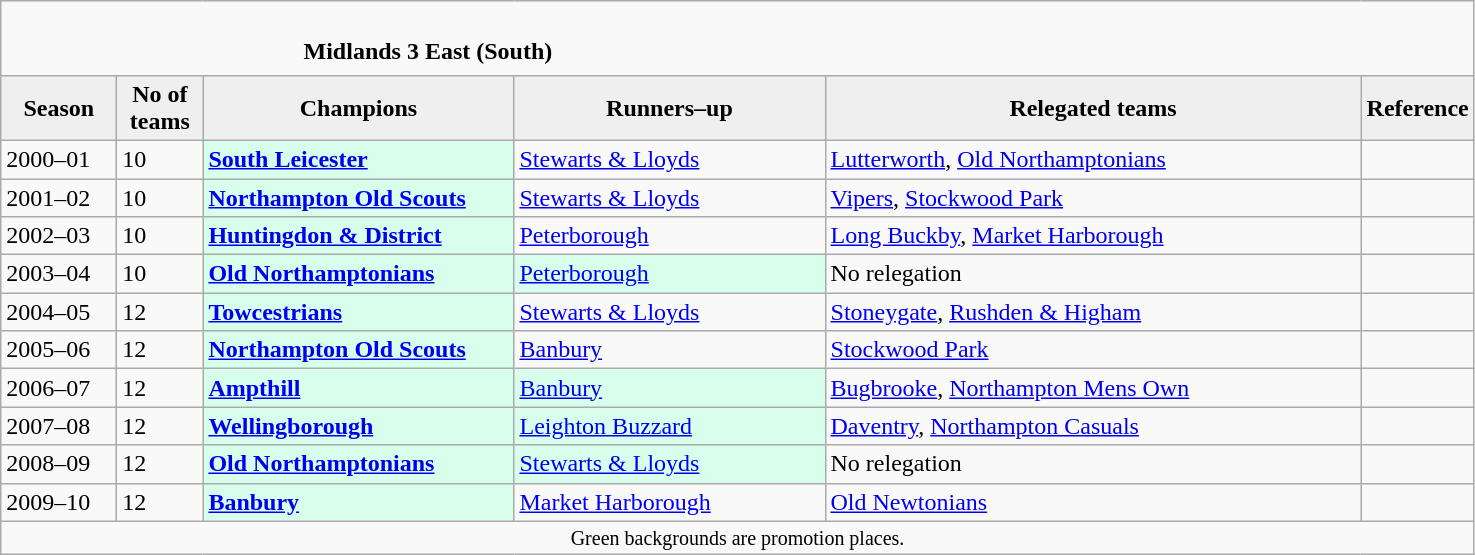<table class="wikitable" style="text-align: left;">
<tr>
<td colspan="11" cellpadding="0" cellspacing="0"><br><table border="0" style="width:100%;" cellpadding="0" cellspacing="0">
<tr>
<td style="width:20%; border:0;"></td>
<td style="border:0;"><strong>Midlands 3 East (South)</strong></td>
<td style="width:20%; border:0;"></td>
</tr>
</table>
</td>
</tr>
<tr>
<th style="background:#efefef; width:70px;">Season</th>
<th style="background:#efefef; width:50px;">No of teams</th>
<th style="background:#efefef; width:200px;">Champions</th>
<th style="background:#efefef; width:200px;">Runners–up</th>
<th style="background:#efefef; width:350px;">Relegated teams</th>
<th style="background:#efefef; width:50px;">Reference</th>
</tr>
<tr align=left>
<td>2000–01</td>
<td>10</td>
<td style="background:#d8ffeb;"><strong><a href='#'>South Leicester</a></strong></td>
<td><a href='#'>Stewarts & Lloyds</a></td>
<td><a href='#'>Lutterworth</a>, <a href='#'>Old Northamptonians</a></td>
<td></td>
</tr>
<tr>
<td>2001–02</td>
<td>10</td>
<td style="background:#d8ffeb;"><strong><a href='#'>Northampton Old Scouts</a></strong></td>
<td><a href='#'>Stewarts & Lloyds</a></td>
<td><a href='#'>Vipers</a>, <a href='#'>Stockwood Park</a></td>
<td></td>
</tr>
<tr>
<td>2002–03</td>
<td>10</td>
<td style="background:#d8ffeb;"><strong><a href='#'>Huntingdon & District</a></strong></td>
<td><a href='#'>Peterborough</a></td>
<td><a href='#'>Long Buckby</a>, <a href='#'>Market Harborough</a></td>
<td></td>
</tr>
<tr>
<td>2003–04</td>
<td>10</td>
<td style="background:#d8ffeb;"><strong><a href='#'>Old Northamptonians</a></strong></td>
<td style="background:#d8ffeb;"><a href='#'>Peterborough</a></td>
<td>No relegation</td>
<td></td>
</tr>
<tr>
<td>2004–05</td>
<td>12</td>
<td style="background:#d8ffeb;"><strong><a href='#'>Towcestrians</a></strong></td>
<td><a href='#'>Stewarts & Lloyds</a></td>
<td><a href='#'>Stoneygate</a>, <a href='#'>Rushden & Higham</a></td>
<td></td>
</tr>
<tr>
<td>2005–06</td>
<td>12</td>
<td style="background:#d8ffeb;"><strong><a href='#'>Northampton Old Scouts</a></strong></td>
<td><a href='#'>Banbury</a></td>
<td><a href='#'>Stockwood Park</a></td>
<td></td>
</tr>
<tr>
<td>2006–07</td>
<td>12</td>
<td style="background:#d8ffeb;"><strong><a href='#'>Ampthill</a></strong></td>
<td style="background:#d8ffeb;"><a href='#'>Banbury</a></td>
<td><a href='#'>Bugbrooke</a>, <a href='#'>Northampton Mens Own</a></td>
<td></td>
</tr>
<tr>
<td>2007–08</td>
<td>12</td>
<td style="background:#d8ffeb;"><strong><a href='#'>Wellingborough</a></strong></td>
<td style="background:#d8ffeb;"><a href='#'>Leighton Buzzard</a></td>
<td><a href='#'>Daventry</a>, <a href='#'>Northampton Casuals</a></td>
<td></td>
</tr>
<tr>
<td>2008–09</td>
<td>12</td>
<td style="background:#d8ffeb;"><strong><a href='#'>Old Northamptonians</a></strong></td>
<td style="background:#d8ffeb;"><a href='#'>Stewarts & Lloyds</a></td>
<td>No relegation</td>
<td></td>
</tr>
<tr>
<td>2009–10</td>
<td>12</td>
<td style="background:#d8ffeb;"><strong><a href='#'>Banbury</a></strong></td>
<td><a href='#'>Market Harborough</a></td>
<td><a href='#'>Old Newtonians</a></td>
<td></td>
</tr>
<tr>
<td colspan="15"  style="border:0; font-size:smaller; text-align:center;">Green backgrounds are promotion places.</td>
</tr>
</table>
